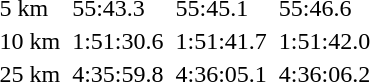<table>
<tr>
<td>5 km<br></td>
<td></td>
<td>55:43.3</td>
<td></td>
<td>55:45.1</td>
<td></td>
<td>55:46.6</td>
</tr>
<tr>
<td>10 km<br></td>
<td></td>
<td>1:51:30.6</td>
<td></td>
<td>1:51:41.7</td>
<td></td>
<td>1:51:42.0</td>
</tr>
<tr>
<td>25 km<br></td>
<td></td>
<td>4:35:59.8</td>
<td></td>
<td>4:36:05.1</td>
<td></td>
<td>4:36:06.2</td>
</tr>
</table>
